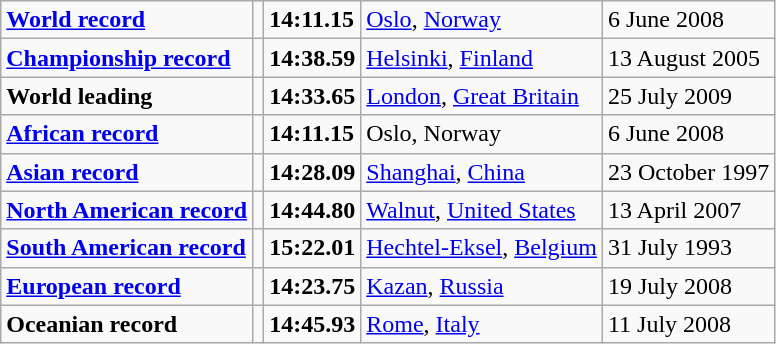<table class="wikitable">
<tr>
<td><strong><a href='#'>World record</a></strong></td>
<td></td>
<td><strong>14:11.15</strong></td>
<td><a href='#'>Oslo</a>, <a href='#'>Norway</a></td>
<td>6 June 2008</td>
</tr>
<tr>
<td><strong><a href='#'>Championship record</a></strong></td>
<td></td>
<td><strong>14:38.59</strong></td>
<td><a href='#'>Helsinki</a>, <a href='#'>Finland</a></td>
<td>13 August 2005</td>
</tr>
<tr>
<td><strong>World leading</strong></td>
<td></td>
<td><strong>14:33.65</strong></td>
<td><a href='#'>London</a>, <a href='#'>Great Britain</a></td>
<td>25 July 2009</td>
</tr>
<tr>
<td><strong><a href='#'>African record</a></strong></td>
<td></td>
<td><strong>14:11.15</strong></td>
<td>Oslo, Norway</td>
<td>6 June 2008</td>
</tr>
<tr>
<td><strong><a href='#'>Asian record</a></strong></td>
<td></td>
<td><strong>14:28.09</strong></td>
<td><a href='#'>Shanghai</a>, <a href='#'>China</a></td>
<td>23 October 1997</td>
</tr>
<tr>
<td><strong><a href='#'>North American record</a></strong></td>
<td></td>
<td><strong>14:44.80</strong></td>
<td><a href='#'>Walnut</a>, <a href='#'>United States</a></td>
<td>13 April 2007</td>
</tr>
<tr>
<td><strong><a href='#'>South American record</a></strong></td>
<td></td>
<td><strong>15:22.01</strong></td>
<td><a href='#'>Hechtel-Eksel</a>, <a href='#'>Belgium</a></td>
<td>31 July 1993</td>
</tr>
<tr>
<td><strong><a href='#'>European record</a></strong></td>
<td></td>
<td><strong>14:23.75</strong></td>
<td><a href='#'>Kazan</a>, <a href='#'>Russia</a></td>
<td>19 July 2008</td>
</tr>
<tr>
<td><strong>Oceanian record</strong></td>
<td></td>
<td><strong>14:45.93</strong></td>
<td><a href='#'>Rome</a>, <a href='#'>Italy</a></td>
<td>11 July 2008</td>
</tr>
</table>
